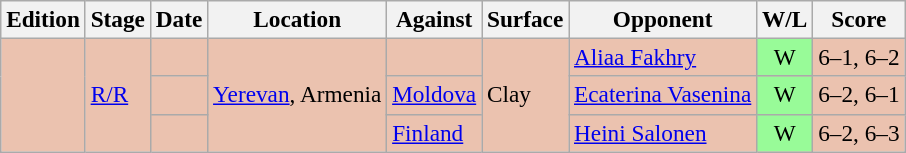<table class=wikitable style=font-size:97%>
<tr>
<th>Edition</th>
<th>Stage</th>
<th>Date</th>
<th>Location</th>
<th>Against</th>
<th>Surface</th>
<th>Opponent</th>
<th>W/L</th>
<th>Score</th>
</tr>
<tr bgcolor="#EBC2AF">
<td rowspan="3"></td>
<td rowspan="3"><a href='#'>R/R</a></td>
<td></td>
<td rowspan="3"><a href='#'>Yerevan</a>, Armenia</td>
<td> </td>
<td rowspan="3">Clay</td>
<td> <a href='#'>Aliaa Fakhry</a></td>
<td style="text-align:center; background:#98fb98;">W</td>
<td>6–1, 6–2</td>
</tr>
<tr bgcolor="#EBC2AF">
<td></td>
<td> <a href='#'>Moldova</a></td>
<td> <a href='#'>Ecaterina Vasenina</a></td>
<td style="text-align:center; background:#98fb98;">W</td>
<td>6–2, 6–1</td>
</tr>
<tr bgcolor="#EBC2AF">
<td></td>
<td> <a href='#'>Finland</a></td>
<td> <a href='#'>Heini Salonen</a></td>
<td style="text-align:center; background:#98fb98;">W</td>
<td>6–2, 6–3</td>
</tr>
</table>
